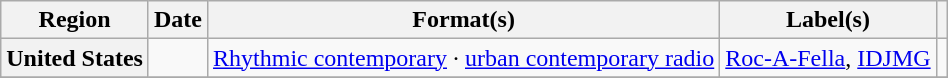<table class="wikitable plainrowheaders" style="text-align:left">
<tr>
<th scope="col">Region</th>
<th scope="col">Date</th>
<th scope="col">Format(s)</th>
<th scope="col">Label(s)</th>
<th scope="col"></th>
</tr>
<tr>
<th scope="row">United States</th>
<td></td>
<td><a href='#'>Rhythmic contemporary</a> · <a href='#'>urban contemporary radio</a></td>
<td><a href='#'>Roc-A-Fella</a>, <a href='#'>IDJMG</a></td>
<td></td>
</tr>
<tr>
</tr>
</table>
